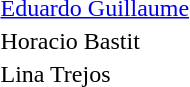<table>
<tr>
<th></th>
<td> <a href='#'>Eduardo Guillaume </a></td>
</tr>
<tr>
<th></th>
<td>Horacio Bastit</td>
</tr>
<tr>
<th></th>
<td>Lina Trejos</td>
</tr>
</table>
